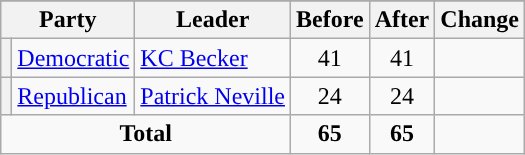<table class="wikitable" style="text-align:center;">
<tr>
</tr>
<tr>
<th colspan=2>Party</th>
<th>Leader</th>
<th>Before</th>
<th>After</th>
<th>Change</th>
</tr>
<tr>
<th style="background-color:"></th>
<td style="text-align:left;"><a href='#'>Democratic</a></td>
<td style="text-align:left;"><a href='#'>KC Becker</a></td>
<td>41</td>
<td>41</td>
<td></td>
</tr>
<tr>
<th style="background-color:"></th>
<td style="text-align:left;"><a href='#'>Republican</a></td>
<td style="text-align:left;"><a href='#'>Patrick Neville</a></td>
<td>24</td>
<td>24</td>
<td></td>
</tr>
<tr>
<td colspan=3><strong>Total</strong></td>
<td><strong>65</strong></td>
<td><strong>65</strong></td>
<td></td>
</tr>
</table>
